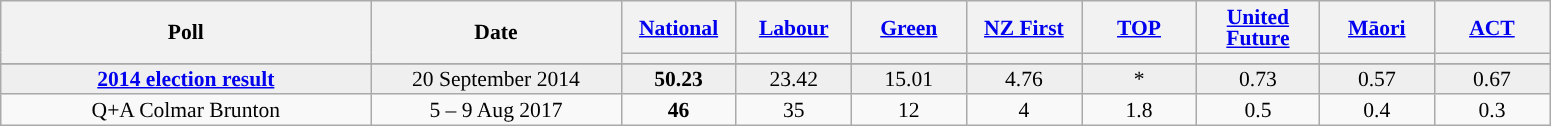<table class="wikitable" style="font-size:90%; line-height:14px; text-align:center">
<tr>
<th style="width:240px;" rowspan="2">Poll</th>
<th style="width:160px;" rowspan="2">Date </th>
<th style="width:70px;" r bgcolor=><a href='#'>National</a></th>
<th style="width:70px;" r bgcolor=><a href='#'>Labour</a></th>
<th style="width:70px;" r bgcolor=><a href='#'>Green</a></th>
<th style="width:70px;" r bgcolor=><a href='#'>NZ First</a></th>
<th style="width:70px;" r bgcolor=><a href='#'>TOP</a></th>
<th style="width:75px;" r bgcolor=><a href='#'>United Future</a></th>
<th style="width:70px;" r bgcolor=><a href='#'>Māori</a></th>
<th style="width:70px;" r bgcolor=><a href='#'>ACT</a></th>
</tr>
<tr>
<th class="unsortable" style="color:inherit;background:"></th>
<th class="unsortable" style="color:inherit;background:"></th>
<th class="unsortable" style="color:inherit;background:"></th>
<th class="unsortable" style="color:inherit;background:"></th>
<th class="unsortable" style="color:inherit;background:"></th>
<th class="unsortable" style="color:inherit;background:"></th>
<th class="unsortable" style="color:inherit;background:"></th>
<th class="unsortable" style="color:inherit;background:"></th>
</tr>
<tr>
</tr>
<tr style="background:#EFEFEF; font-weight:italic;">
<td><strong><a href='#'>2014 election result</a></strong></td>
<td>20 September 2014</td>
<td><strong>50.23</strong></td>
<td>23.42</td>
<td>15.01</td>
<td>4.76</td>
<td>*</td>
<td>0.73</td>
<td>0.57</td>
<td>0.67</td>
</tr>
<tr>
<td>Q+A Colmar Brunton</td>
<td>5 – 9 Aug 2017</td>
<td><strong>46</strong></td>
<td>35</td>
<td>12</td>
<td>4</td>
<td>1.8</td>
<td>0.5</td>
<td>0.4</td>
<td>0.3</td>
</tr>
</table>
